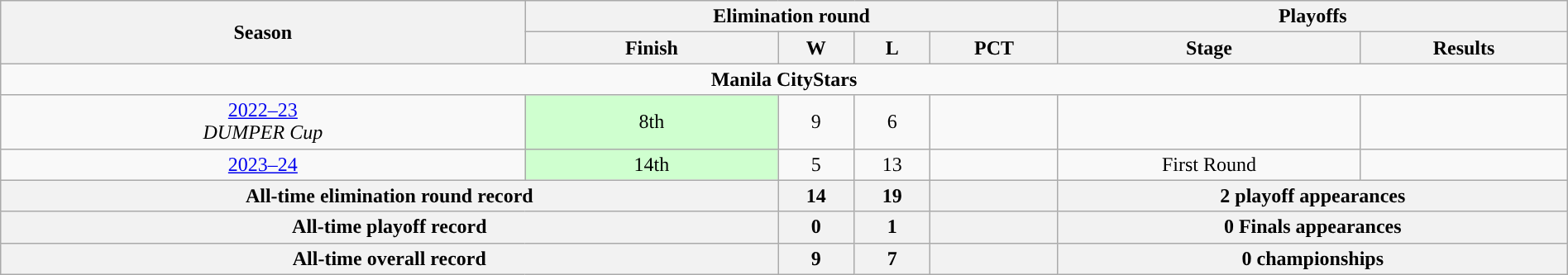<table class=wikitable style="width:100%; text-align:center">
<tr>
<th rowspan=2>Season</th>
<th colspan=4>Elimination round</th>
<th colspan=2>Playoffs</th>
</tr>
<tr>
<th>Finish</th>
<th>W</th>
<th>L</th>
<th>PCT</th>
<th>Stage</th>
<th>Results</th>
</tr>
<tr>
<td colspan=10><span><strong>Manila CityStars</strong></span></td>
</tr>
<tr>
<td><a href='#'>2022–23</a><br> <em>DUMPER Cup</em></td>
<td bgcolor="CFFFCF">8th</td>
<td>9</td>
<td>6</td>
<td></td>
<td></td>
<td></td>
</tr>
<tr>
<td><a href='#'>2023–24</a> <br> </td>
<td bgcolor="#CFFFCF">14th</td>
<td>5</td>
<td>13</td>
<td></td>
<td>First Round</td>
<td></td>
</tr>
<tr>
<th colspan=2>All-time elimination round record</th>
<th>14</th>
<th>19</th>
<th></th>
<th colspan=3>2 playoff appearances</th>
</tr>
<tr>
<th colspan=2>All-time playoff record</th>
<th>0</th>
<th>1</th>
<th></th>
<th colspan=3>0 Finals appearances</th>
</tr>
<tr>
<th colspan=2>All-time overall record</th>
<th>9</th>
<th>7</th>
<th></th>
<th colspan=3>0 championships</th>
</tr>
</table>
